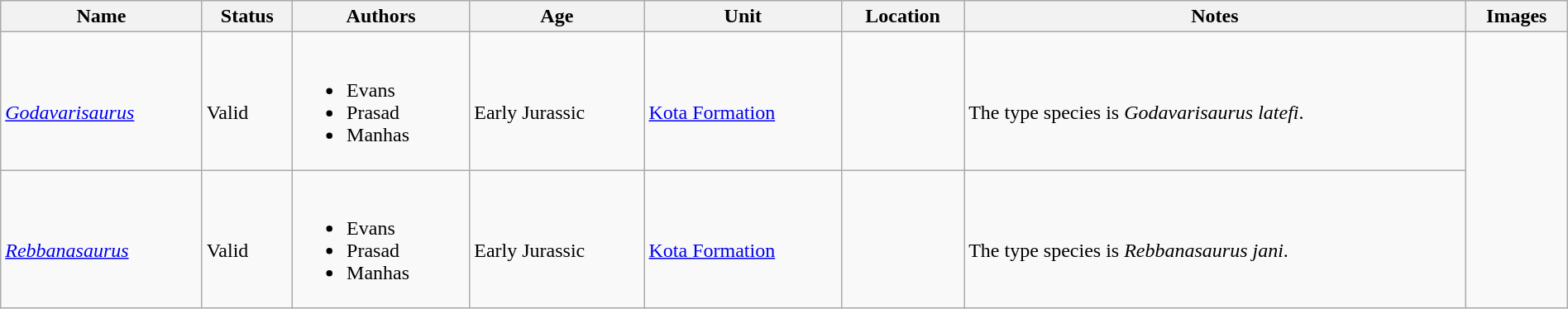<table class="wikitable sortable" align="center" width="100%">
<tr>
<th>Name</th>
<th>Status</th>
<th>Authors</th>
<th>Age</th>
<th>Unit</th>
<th>Location</th>
<th>Notes</th>
<th>Images</th>
</tr>
<tr>
<td><br><em><a href='#'>Godavarisaurus</a></em></td>
<td><br>Valid</td>
<td><br><ul><li>Evans</li><li>Prasad</li><li>Manhas</li></ul></td>
<td><br>Early Jurassic</td>
<td><br><a href='#'>Kota Formation</a></td>
<td><br></td>
<td><br>The type species is <em>Godavarisaurus latefi</em>.</td>
<td rowspan="47"><br></td>
</tr>
<tr>
<td><br><em><a href='#'>Rebbanasaurus</a></em></td>
<td><br>Valid</td>
<td><br><ul><li>Evans</li><li>Prasad</li><li>Manhas</li></ul></td>
<td><br>Early Jurassic</td>
<td><br><a href='#'>Kota Formation</a></td>
<td><br></td>
<td><br>The type species is <em>Rebbanasaurus jani</em>.</td>
</tr>
</table>
